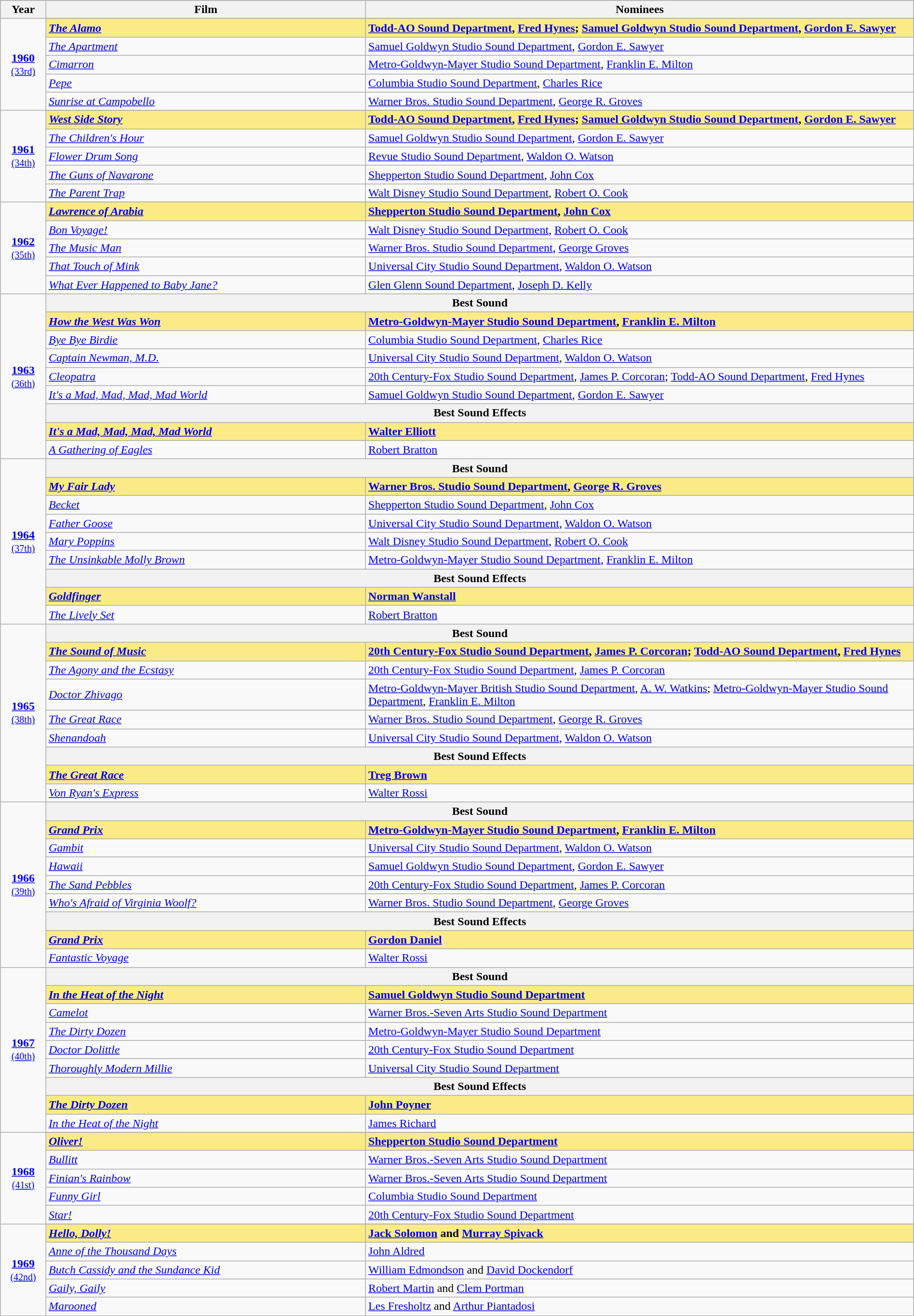<table class="wikitable" style="width:100%">
<tr style="background:#bebebe;">
<th style="width:5%;">Year</th>
<th style="width:35%;">Film</th>
<th style="width:60%;">Nominees</th>
</tr>
<tr>
<td rowspan=6 style="text-align:center"><strong><a href='#'>1960</a></strong><br><small><a href='#'>(33rd)</a></small></td>
</tr>
<tr style="background:#FAEB86">
<td><strong><em><a href='#'>The Alamo</a></em></strong></td>
<td><strong><a href='#'>Todd-AO Sound Department</a>, <a href='#'>Fred Hynes</a>; <a href='#'>Samuel Goldwyn Studio Sound Department</a>, <a href='#'>Gordon E. Sawyer</a></strong></td>
</tr>
<tr>
<td><em><a href='#'>The Apartment</a></em></td>
<td><a href='#'>Samuel Goldwyn Studio Sound Department</a>, <a href='#'>Gordon E. Sawyer</a></td>
</tr>
<tr>
<td><em><a href='#'>Cimarron</a></em></td>
<td><a href='#'>Metro-Goldwyn-Mayer Studio Sound Department</a>, <a href='#'>Franklin E. Milton</a></td>
</tr>
<tr>
<td><em><a href='#'>Pepe</a></em></td>
<td><a href='#'>Columbia Studio Sound Department</a>, <a href='#'>Charles Rice</a></td>
</tr>
<tr>
<td><em><a href='#'>Sunrise at Campobello</a></em></td>
<td><a href='#'>Warner Bros. Studio Sound Department</a>, <a href='#'>George R. Groves</a></td>
</tr>
<tr>
<td rowspan=6 style="text-align:center"><strong><a href='#'>1961</a></strong><br><small><a href='#'>(34th)</a></small></td>
</tr>
<tr style="background:#FAEB86">
<td><strong><em><a href='#'>West Side Story</a></em></strong></td>
<td><strong><a href='#'>Todd-AO Sound Department</a>, <a href='#'>Fred Hynes</a>; <a href='#'>Samuel Goldwyn Studio Sound Department</a>, <a href='#'>Gordon E. Sawyer</a></strong></td>
</tr>
<tr>
<td><em><a href='#'>The Children's Hour</a></em></td>
<td><a href='#'>Samuel Goldwyn Studio Sound Department</a>, <a href='#'>Gordon E. Sawyer</a></td>
</tr>
<tr>
<td><em><a href='#'>Flower Drum Song</a></em></td>
<td><a href='#'>Revue Studio Sound Department</a>, <a href='#'>Waldon O. Watson</a></td>
</tr>
<tr>
<td><em><a href='#'>The Guns of Navarone</a></em></td>
<td><a href='#'>Shepperton Studio Sound Department</a>, <a href='#'>John Cox</a></td>
</tr>
<tr>
<td><em><a href='#'>The Parent Trap</a></em></td>
<td><a href='#'>Walt Disney Studio Sound Department</a>, <a href='#'>Robert O. Cook</a></td>
</tr>
<tr>
<td rowspan=6 style="text-align:center"><strong><a href='#'>1962</a></strong><br><small><a href='#'>(35th)</a></small></td>
</tr>
<tr style="background:#FAEB86">
<td><strong><em><a href='#'>Lawrence of Arabia</a></em></strong></td>
<td><strong><a href='#'>Shepperton Studio Sound Department</a>, <a href='#'>John Cox</a></strong></td>
</tr>
<tr>
<td><em><a href='#'>Bon Voyage!</a></em></td>
<td><a href='#'>Walt Disney Studio Sound Department</a>, <a href='#'>Robert O. Cook</a></td>
</tr>
<tr>
<td><em><a href='#'>The Music Man</a></em></td>
<td><a href='#'>Warner Bros. Studio Sound Department</a>, <a href='#'>George Groves</a></td>
</tr>
<tr>
<td><em><a href='#'>That Touch of Mink</a></em></td>
<td><a href='#'>Universal City Studio Sound Department</a>, <a href='#'>Waldon O. Watson</a></td>
</tr>
<tr>
<td><em><a href='#'>What Ever Happened to Baby Jane?</a></em></td>
<td><a href='#'>Glen Glenn Sound Department</a>, <a href='#'>Joseph D. Kelly</a></td>
</tr>
<tr>
<td rowspan=9 style="text-align:center"><strong><a href='#'>1963</a></strong><br><small><a href='#'>(36th)</a></small></td>
<th colspan="3">Best Sound</th>
</tr>
<tr style="background:#FAEB86">
<td><strong><em><a href='#'>How the West Was Won</a></em></strong></td>
<td><strong><a href='#'>Metro-Goldwyn-Mayer Studio Sound Department</a>, <a href='#'>Franklin E. Milton</a></strong></td>
</tr>
<tr>
<td><em><a href='#'>Bye Bye Birdie</a></em></td>
<td><a href='#'>Columbia Studio Sound Department</a>, <a href='#'>Charles Rice</a></td>
</tr>
<tr>
<td><em><a href='#'>Captain Newman, M.D.</a></em></td>
<td><a href='#'>Universal City Studio Sound Department</a>, <a href='#'>Waldon O. Watson</a></td>
</tr>
<tr>
<td><em><a href='#'>Cleopatra</a></em></td>
<td><a href='#'>20th Century-Fox Studio Sound Department</a>, <a href='#'>James P. Corcoran</a>; <a href='#'>Todd-AO Sound Department</a>, <a href='#'>Fred Hynes</a></td>
</tr>
<tr>
<td><em><a href='#'>It's a Mad, Mad, Mad, Mad World</a></em></td>
<td><a href='#'>Samuel Goldwyn Studio Sound Department</a>, <a href='#'>Gordon E. Sawyer</a></td>
</tr>
<tr>
<th colspan="3">Best Sound Effects</th>
</tr>
<tr style="background:#FAEB86">
<td><strong><em><a href='#'>It's a Mad, Mad, Mad, Mad World</a></em></strong></td>
<td><strong><a href='#'>Walter Elliott</a></strong></td>
</tr>
<tr>
<td><em><a href='#'>A Gathering of Eagles</a></em></td>
<td><a href='#'>Robert Bratton</a></td>
</tr>
<tr>
<td rowspan=9 style="text-align:center"><strong><a href='#'>1964</a></strong><br><small><a href='#'>(37th)</a></small></td>
<th colspan="3">Best Sound</th>
</tr>
<tr style="background:#FAEB86">
<td><strong><em><a href='#'>My Fair Lady</a></em></strong></td>
<td><strong><a href='#'>Warner Bros. Studio Sound Department</a>, <a href='#'>George R. Groves</a></strong></td>
</tr>
<tr>
<td><em><a href='#'>Becket</a></em></td>
<td><a href='#'>Shepperton Studio Sound Department</a>, <a href='#'>John Cox</a></td>
</tr>
<tr>
<td><em><a href='#'>Father Goose</a></em></td>
<td><a href='#'>Universal City Studio Sound Department</a>, <a href='#'>Waldon O. Watson</a></td>
</tr>
<tr>
<td><em><a href='#'>Mary Poppins</a></em></td>
<td><a href='#'>Walt Disney Studio Sound Department</a>, <a href='#'>Robert O. Cook</a></td>
</tr>
<tr>
<td><em><a href='#'>The Unsinkable Molly Brown</a></em></td>
<td><a href='#'>Metro-Goldwyn-Mayer Studio Sound Department</a>, <a href='#'>Franklin E. Milton</a></td>
</tr>
<tr>
<th colspan="3">Best Sound Effects</th>
</tr>
<tr style="background:#FAEB86">
<td><strong><em><a href='#'>Goldfinger</a></em></strong></td>
<td><strong><a href='#'>Norman Wanstall</a></strong></td>
</tr>
<tr>
<td><em><a href='#'>The Lively Set</a></em></td>
<td><a href='#'>Robert Bratton</a></td>
</tr>
<tr>
<td rowspan=9 style="text-align:center"><strong><a href='#'>1965</a></strong><br><small><a href='#'>(38th)</a></small></td>
<th colspan="3">Best Sound</th>
</tr>
<tr style="background:#FAEB86">
<td><strong><em><a href='#'>The Sound of Music</a></em></strong></td>
<td><strong><a href='#'>20th Century-Fox Studio Sound Department</a>, <a href='#'>James P. Corcoran</a>; <a href='#'>Todd-AO Sound Department</a>, <a href='#'>Fred Hynes</a></strong></td>
</tr>
<tr>
<td><em><a href='#'>The Agony and the Ecstasy</a></em></td>
<td><a href='#'>20th Century-Fox Studio Sound Department</a>, <a href='#'>James P. Corcoran</a></td>
</tr>
<tr>
<td><em><a href='#'>Doctor Zhivago</a></em></td>
<td><a href='#'>Metro-Goldwyn-Mayer British Studio Sound Department</a>, <a href='#'>A. W. Watkins</a>; <a href='#'>Metro-Goldwyn-Mayer Studio Sound Department</a>, <a href='#'>Franklin E. Milton</a></td>
</tr>
<tr>
<td><em><a href='#'>The Great Race</a></em></td>
<td><a href='#'>Warner Bros. Studio Sound Department</a>, <a href='#'>George R. Groves</a></td>
</tr>
<tr>
<td><em><a href='#'>Shenandoah</a></em></td>
<td><a href='#'>Universal City Studio Sound Department</a>, <a href='#'>Waldon O. Watson</a></td>
</tr>
<tr>
<th colspan="3">Best Sound Effects</th>
</tr>
<tr style="background:#FAEB86">
<td><strong><em><a href='#'>The Great Race</a></em></strong></td>
<td><strong><a href='#'>Treg Brown</a></strong></td>
</tr>
<tr>
<td><em><a href='#'>Von Ryan's Express</a></em></td>
<td><a href='#'>Walter Rossi</a></td>
</tr>
<tr>
<td rowspan=9 style="text-align:center"><strong><a href='#'>1966</a></strong><br><small><a href='#'>(39th)</a></small></td>
<th colspan="3">Best Sound</th>
</tr>
<tr style="background:#FAEB86">
<td><strong><em><a href='#'>Grand Prix</a></em></strong></td>
<td><strong><a href='#'>Metro-Goldwyn-Mayer Studio Sound Department</a>, <a href='#'>Franklin E. Milton</a></strong></td>
</tr>
<tr>
<td><em><a href='#'>Gambit</a></em></td>
<td><a href='#'>Universal City Studio Sound Department</a>, <a href='#'>Waldon O. Watson</a></td>
</tr>
<tr>
<td><em><a href='#'>Hawaii</a></em></td>
<td><a href='#'>Samuel Goldwyn Studio Sound Department</a>, <a href='#'>Gordon E. Sawyer</a></td>
</tr>
<tr>
<td><em><a href='#'>The Sand Pebbles</a></em></td>
<td><a href='#'>20th Century-Fox Studio Sound Department</a>, <a href='#'>James P. Corcoran</a></td>
</tr>
<tr>
<td><em><a href='#'>Who's Afraid of Virginia Woolf?</a></em></td>
<td><a href='#'>Warner Bros. Studio Sound Department</a>, <a href='#'>George Groves</a></td>
</tr>
<tr>
<th colspan="3">Best Sound Effects</th>
</tr>
<tr style="background:#FAEB86">
<td><strong><em><a href='#'>Grand Prix</a></em></strong></td>
<td><strong><a href='#'>Gordon Daniel</a></strong></td>
</tr>
<tr>
<td><em><a href='#'>Fantastic Voyage</a></em></td>
<td><a href='#'>Walter Rossi</a></td>
</tr>
<tr>
<td rowspan=9 style="text-align:center"><strong><a href='#'>1967</a></strong><br><small><a href='#'>(40th)</a></small></td>
<th colspan="3">Best Sound</th>
</tr>
<tr style="background:#FAEB86">
<td><strong><em><a href='#'>In the Heat of the Night</a></em></strong></td>
<td><strong><a href='#'>Samuel Goldwyn Studio Sound Department</a></strong></td>
</tr>
<tr>
<td><em><a href='#'>Camelot</a></em></td>
<td><a href='#'>Warner Bros.-Seven Arts Studio Sound Department</a></td>
</tr>
<tr>
<td><em><a href='#'>The Dirty Dozen</a></em></td>
<td><a href='#'>Metro-Goldwyn-Mayer Studio Sound Department</a></td>
</tr>
<tr>
<td><em><a href='#'>Doctor Dolittle</a></em></td>
<td><a href='#'>20th Century-Fox Studio Sound Department</a></td>
</tr>
<tr>
<td><em><a href='#'>Thoroughly Modern Millie</a></em></td>
<td><a href='#'>Universal City Studio Sound Department</a></td>
</tr>
<tr>
<th colspan="3">Best Sound Effects</th>
</tr>
<tr style="background:#FAEB86">
<td><strong><em><a href='#'>The Dirty Dozen</a></em></strong></td>
<td><strong><a href='#'>John Poyner</a></strong></td>
</tr>
<tr>
<td><em><a href='#'>In the Heat of the Night</a></em></td>
<td><a href='#'>James Richard</a></td>
</tr>
<tr>
<td rowspan=6 style="text-align:center"><strong><a href='#'>1968</a></strong><br><small><a href='#'>(41st)</a></small></td>
</tr>
<tr style="background:#FAEB86">
<td><strong><em><a href='#'>Oliver!</a></em></strong></td>
<td><strong><a href='#'>Shepperton Studio Sound Department</a></strong></td>
</tr>
<tr>
<td><em><a href='#'>Bullitt</a></em></td>
<td><a href='#'>Warner Bros.-Seven Arts Studio Sound Department</a></td>
</tr>
<tr>
<td><em><a href='#'>Finian's Rainbow</a></em></td>
<td><a href='#'>Warner Bros.-Seven Arts Studio Sound Department</a></td>
</tr>
<tr>
<td><em><a href='#'>Funny Girl</a></em></td>
<td><a href='#'>Columbia Studio Sound Department</a></td>
</tr>
<tr>
<td><em><a href='#'>Star!</a></em></td>
<td><a href='#'>20th Century-Fox Studio Sound Department</a></td>
</tr>
<tr>
<td rowspan=6 style="text-align:center"><strong><a href='#'>1969</a></strong><br><small><a href='#'>(42nd)</a></small></td>
</tr>
<tr style="background:#FAEB86">
<td><strong><em><a href='#'>Hello, Dolly!</a></em></strong></td>
<td><strong><a href='#'>Jack Solomon</a> and <a href='#'>Murray Spivack</a></strong></td>
</tr>
<tr>
<td><em><a href='#'>Anne of the Thousand Days</a></em></td>
<td><a href='#'>John Aldred</a></td>
</tr>
<tr>
<td><em><a href='#'>Butch Cassidy and the Sundance Kid</a></em></td>
<td><a href='#'>William Edmondson</a> and <a href='#'>David Dockendorf</a></td>
</tr>
<tr>
<td><em><a href='#'>Gaily, Gaily</a></em></td>
<td><a href='#'>Robert Martin</a> and <a href='#'>Clem Portman</a></td>
</tr>
<tr>
<td><em><a href='#'>Marooned</a></em></td>
<td><a href='#'>Les Fresholtz</a> and <a href='#'>Arthur Piantadosi</a></td>
</tr>
</table>
